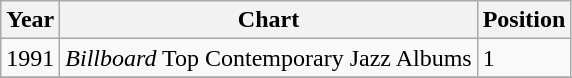<table class="wikitable">
<tr>
<th>Year</th>
<th>Chart</th>
<th>Position</th>
</tr>
<tr>
<td>1991</td>
<td><em>Billboard</em> Top Contemporary Jazz Albums</td>
<td>1</td>
</tr>
<tr>
</tr>
</table>
